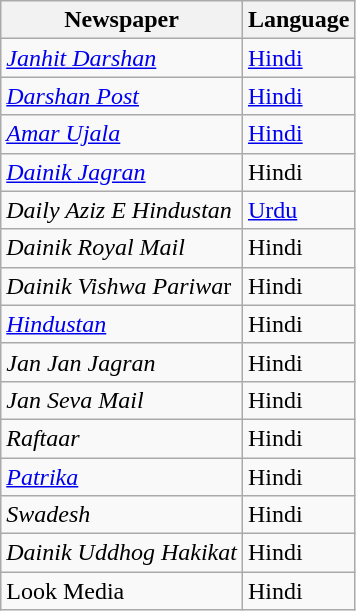<table class="wikitable sortable">
<tr>
<th>Newspaper</th>
<th>Language</th>
</tr>
<tr>
<td><em><a href='#'>Janhit Darshan</a></em></td>
<td><a href='#'>Hindi</a></td>
</tr>
<tr>
<td><em><a href='#'>Darshan Post</a></em></td>
<td><a href='#'>Hindi</a></td>
</tr>
<tr>
<td><em><a href='#'>Amar Ujala</a></em></td>
<td><a href='#'>Hindi</a></td>
</tr>
<tr>
<td><em><a href='#'>Dainik Jagran</a></em></td>
<td>Hindi</td>
</tr>
<tr>
<td><em>Daily Aziz E Hindustan</em></td>
<td><a href='#'>Urdu</a></td>
</tr>
<tr>
<td><em>Dainik Royal Mail</em></td>
<td>Hindi</td>
</tr>
<tr>
<td><em>Dainik Vishwa Pariwa</em>r</td>
<td>Hindi</td>
</tr>
<tr>
<td><em><a href='#'>Hindustan</a></em></td>
<td>Hindi</td>
</tr>
<tr>
<td><em>Jan Jan Jagran</em></td>
<td>Hindi</td>
</tr>
<tr>
<td><em>Jan Seva Mail</em></td>
<td>Hindi</td>
</tr>
<tr>
<td><em>Raftaar</em></td>
<td>Hindi</td>
</tr>
<tr>
<td><em><a href='#'>Patrika</a></em></td>
<td>Hindi</td>
</tr>
<tr>
<td><em>Swadesh</em></td>
<td>Hindi</td>
</tr>
<tr>
<td><em>Dainik Uddhog Hakikat</em></td>
<td>Hindi</td>
</tr>
<tr>
<td>Look Media</td>
<td>Hindi</td>
</tr>
</table>
